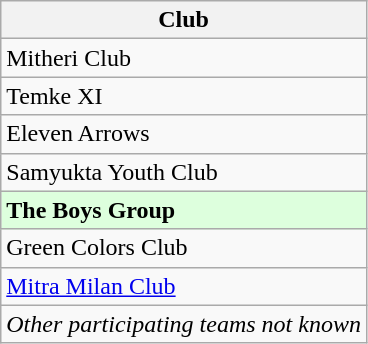<table class="wikitable" border="1">
<tr>
<th>Club</th>
</tr>
<tr>
<td>Mitheri Club</td>
</tr>
<tr>
<td>Temke XI</td>
</tr>
<tr>
<td>Eleven Arrows</td>
</tr>
<tr>
<td>Samyukta Youth Club</td>
</tr>
<tr bgcolor=#dfd>
<td><strong>The Boys Group</strong></td>
</tr>
<tr>
<td>Green Colors Club</td>
</tr>
<tr>
<td><a href='#'>Mitra Milan Club</a></td>
</tr>
<tr>
<td><em>Other participating teams not known</em></td>
</tr>
</table>
